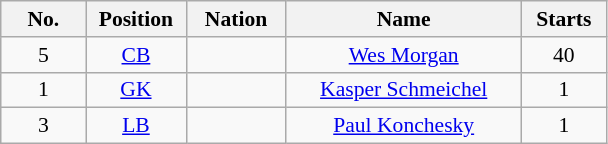<table class="wikitable" style="font-size: 90%; text-align: center">
<tr>
<th width=50>No.</th>
<th width=60>Position</th>
<th width=60>Nation</th>
<th width=150>Name</th>
<th width=50>Starts</th>
</tr>
<tr>
<td>5</td>
<td><a href='#'>CB</a></td>
<td></td>
<td><a href='#'>Wes Morgan</a></td>
<td>40</td>
</tr>
<tr>
<td>1</td>
<td><a href='#'>GK</a></td>
<td></td>
<td><a href='#'>Kasper Schmeichel</a></td>
<td>1</td>
</tr>
<tr>
<td>3</td>
<td><a href='#'>LB</a></td>
<td></td>
<td><a href='#'>Paul Konchesky</a></td>
<td>1</td>
</tr>
</table>
